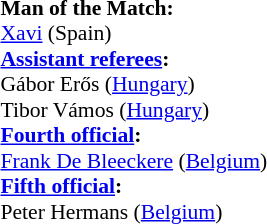<table style="width:50%;font-size:90%">
<tr>
<td><br><strong>Man of the Match:</strong>
<br><a href='#'>Xavi</a> (Spain)<br><strong><a href='#'>Assistant referees</a>:</strong>
<br>Gábor Erős (<a href='#'>Hungary</a>)
<br>Tibor Vámos (<a href='#'>Hungary</a>)
<br><strong><a href='#'>Fourth official</a>:</strong>
<br><a href='#'>Frank De Bleeckere</a> (<a href='#'>Belgium</a>)
<br><strong><a href='#'>Fifth official</a>:</strong>
<br>Peter Hermans (<a href='#'>Belgium</a>)</td>
</tr>
</table>
